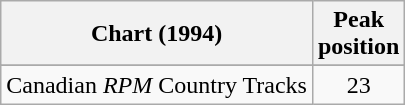<table class="wikitable sortable">
<tr>
<th align="left">Chart (1994)</th>
<th align="center">Peak<br>position</th>
</tr>
<tr>
</tr>
<tr>
<td align="left">Canadian <em>RPM</em> Country Tracks</td>
<td align="center">23</td>
</tr>
</table>
